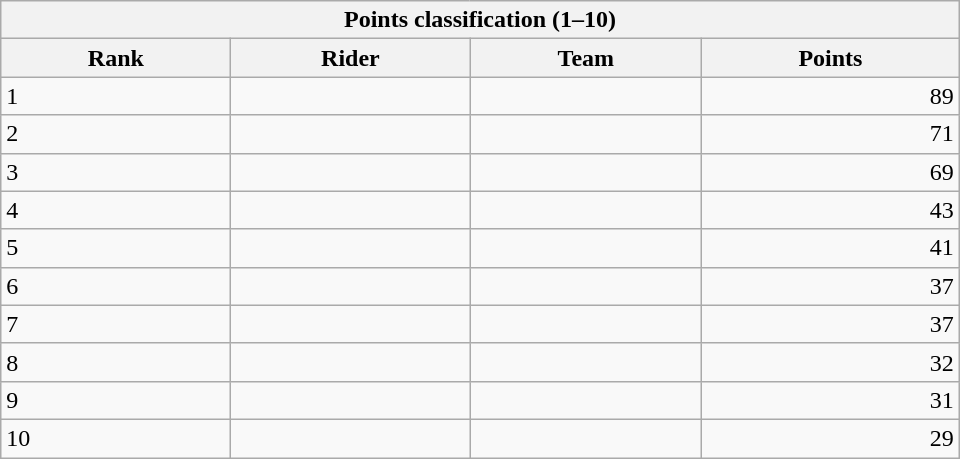<table class="wikitable" style="width:40em;margin-bottom:0">
<tr>
<th colspan=4>Points classification (1–10)</th>
</tr>
<tr>
<th>Rank</th>
<th>Rider</th>
<th>Team</th>
<th>Points</th>
</tr>
<tr>
<td>1</td>
<td> </td>
<td></td>
<td align=right>89</td>
</tr>
<tr>
<td>2</td>
<td></td>
<td></td>
<td align=right>71</td>
</tr>
<tr>
<td>3</td>
<td> </td>
<td></td>
<td align=right>69</td>
</tr>
<tr>
<td>4</td>
<td></td>
<td></td>
<td align=right>43</td>
</tr>
<tr>
<td>5</td>
<td></td>
<td></td>
<td align=right>41</td>
</tr>
<tr>
<td>6</td>
<td></td>
<td></td>
<td align=right>37</td>
</tr>
<tr>
<td>7</td>
<td></td>
<td></td>
<td align=right>37</td>
</tr>
<tr>
<td>8</td>
<td></td>
<td></td>
<td align=right>32</td>
</tr>
<tr>
<td>9</td>
<td></td>
<td></td>
<td align=right>31</td>
</tr>
<tr>
<td>10</td>
<td></td>
<td></td>
<td align=right>29</td>
</tr>
</table>
